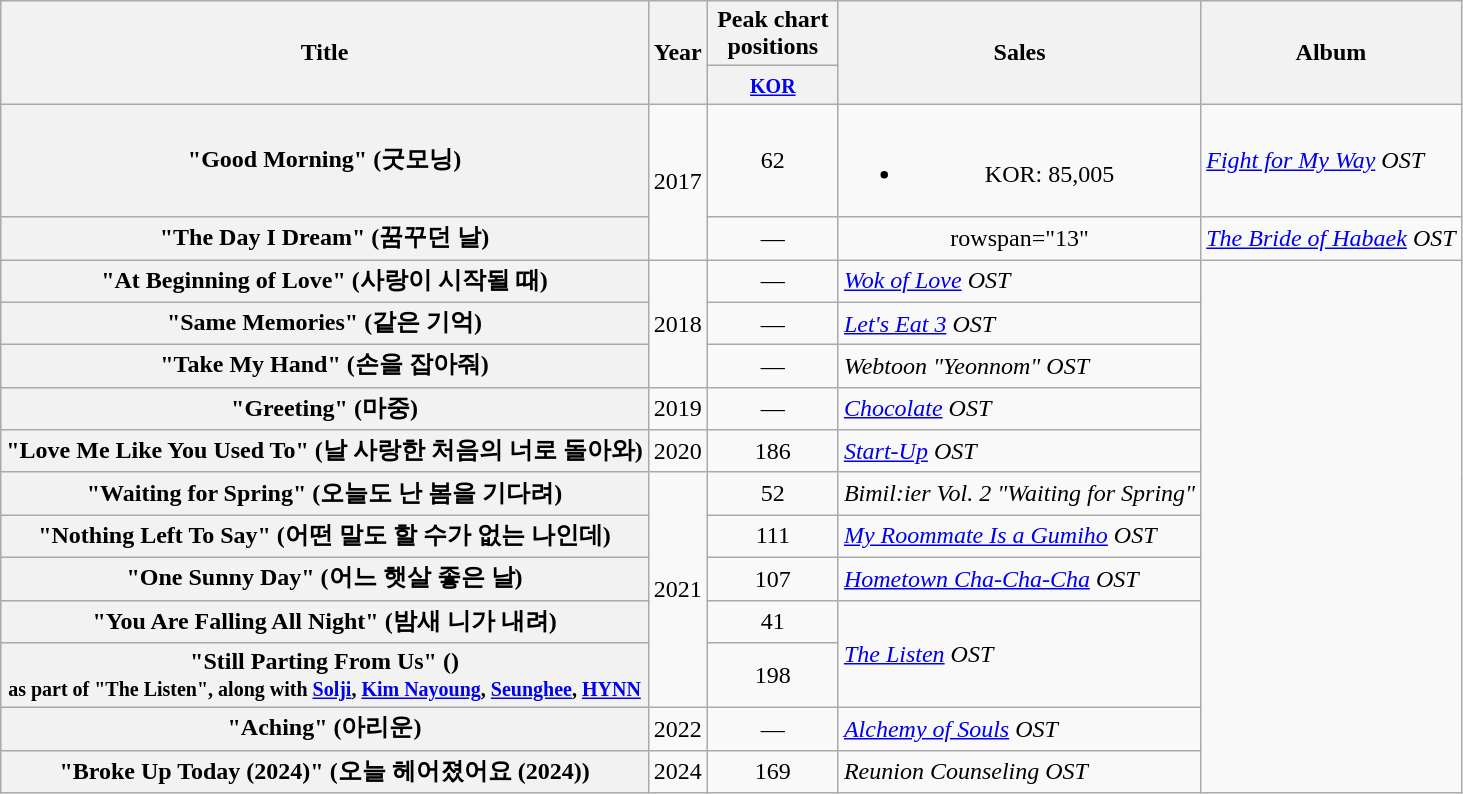<table class="wikitable plainrowheaders" style="text-align:center;">
<tr>
<th scope="col" rowspan="2">Title</th>
<th scope="col" rowspan="2">Year</th>
<th scope="col" colspan="1" style="width:5em;">Peak chart positions</th>
<th scope="col" rowspan="2">Sales</th>
<th scope="col" rowspan="2">Album</th>
</tr>
<tr>
<th><small><a href='#'>KOR</a></small><br></th>
</tr>
<tr>
<th scope="row">"Good Morning" (굿모닝)</th>
<td rowspan="2">2017</td>
<td>62</td>
<td><br><ul><li>KOR: 85,005</li></ul></td>
<td style="text-align:left;"><em><a href='#'>Fight for My Way</a> OST</em></td>
</tr>
<tr>
<th scope="row">"The Day I Dream" (꿈꾸던 날)</th>
<td>—</td>
<td>rowspan="13" </td>
<td style="text-align:left;"><em><a href='#'>The Bride of Habaek</a> OST</em></td>
</tr>
<tr>
<th scope="row">"At Beginning of Love" (사랑이 시작될 때)</th>
<td rowspan="3">2018</td>
<td>—</td>
<td style="text-align:left;"><em><a href='#'>Wok of Love</a> OST</em></td>
</tr>
<tr>
<th scope="row">"Same Memories" (같은 기억)</th>
<td>—</td>
<td style="text-align:left;"><em><a href='#'>Let's Eat 3</a> OST</em></td>
</tr>
<tr>
<th scope="row">"Take My Hand" (손을 잡아줘)</th>
<td>—</td>
<td style="text-align:left;"><em>Webtoon "Yeonnom" OST</em></td>
</tr>
<tr>
<th scope="row">"Greeting" (마중)</th>
<td>2019</td>
<td>—</td>
<td style="text-align:left;"><em><a href='#'>Chocolate</a> OST</em></td>
</tr>
<tr>
<th scope="row">"Love Me Like You Used To" (날 사랑한 처음의 너로 돌아와)</th>
<td>2020</td>
<td>186</td>
<td style="text-align:left;"><em><a href='#'>Start-Up</a> OST</em></td>
</tr>
<tr>
<th scope="row">"Waiting for Spring" (오늘도 난 봄을 기다려)</th>
<td rowspan="5">2021</td>
<td>52</td>
<td style="text-align:left;"><em>Bimil:ier Vol. 2 "Waiting for Spring"</em></td>
</tr>
<tr>
<th scope="row">"Nothing Left To Say" (어떤 말도 할 수가 없는 나인데)</th>
<td>111</td>
<td style="text-align:left;"><em><a href='#'>My Roommate Is a Gumiho</a> OST</em></td>
</tr>
<tr>
<th scope="row">"One Sunny Day" (어느 햇살 좋은 날)</th>
<td>107</td>
<td style="text-align:left;"><em><a href='#'>Hometown Cha-Cha-Cha</a> OST</em></td>
</tr>
<tr>
<th scope="row">"You Are Falling All Night" (밤새 니가 내려)</th>
<td>41</td>
<td rowspan="2" style="text-align:left;"><em><a href='#'>The Listen</a> OST</em></td>
</tr>
<tr>
<th scope="row">"Still Parting From Us" ()<br><small>as part of "The Listen", along with <a href='#'>Solji</a>, <a href='#'>Kim Nayoung</a>, <a href='#'>Seunghee</a>, <a href='#'>HYNN</a></small></th>
<td>198</td>
</tr>
<tr>
<th scope="row">"Aching" (아리운)</th>
<td>2022</td>
<td>—</td>
<td style="text-align:left;"><em><a href='#'>Alchemy of Souls</a> OST</em></td>
</tr>
<tr>
<th scope="row">"Broke Up Today (2024)" (오늘 헤어졌어요 (2024))</th>
<td>2024</td>
<td>169</td>
<td style="text-align:left;"><em>Reunion Counseling OST</em></td>
</tr>
</table>
